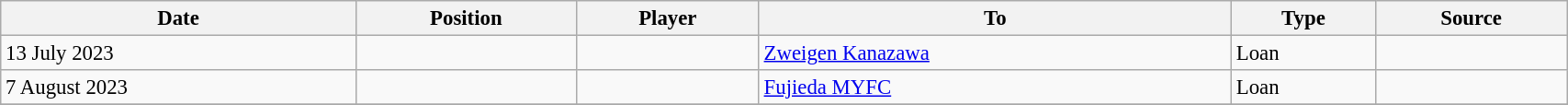<table class="wikitable sortable" style="width:90%; text-align:center; font-size:95%; text-align:left;">
<tr>
<th>Date</th>
<th>Position</th>
<th>Player</th>
<th>To</th>
<th>Type</th>
<th>Source</th>
</tr>
<tr>
<td>13 July 2023</td>
<td></td>
<td></td>
<td> <a href='#'>Zweigen Kanazawa</a></td>
<td>Loan</td>
<td></td>
</tr>
<tr>
<td>7 August 2023</td>
<td></td>
<td></td>
<td> <a href='#'>Fujieda MYFC</a></td>
<td>Loan</td>
<td></td>
</tr>
<tr>
</tr>
</table>
